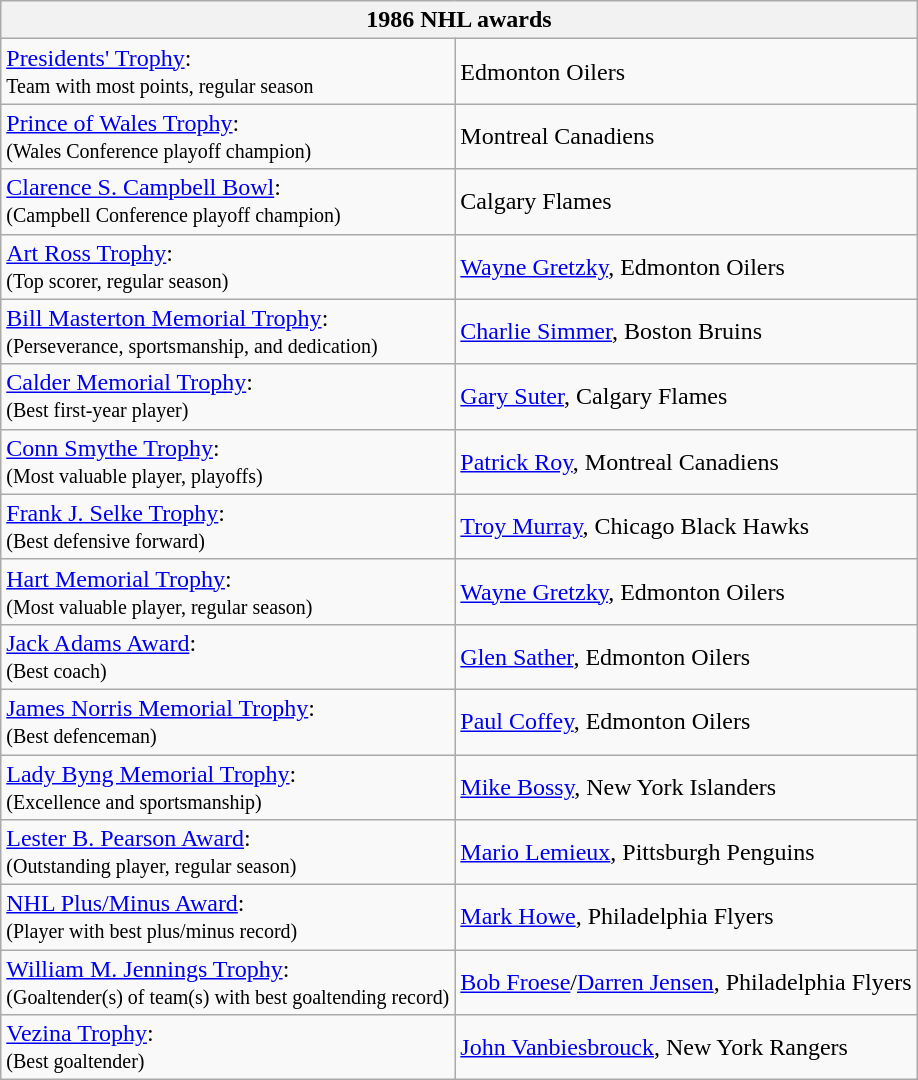<table class="wikitable">
<tr>
<th bgcolor="#DDDDDD" colspan="2">1986 NHL awards</th>
</tr>
<tr>
<td><a href='#'>Presidents' Trophy</a>:<br><small>Team with most points, regular season</small></td>
<td>Edmonton Oilers</td>
</tr>
<tr>
<td><a href='#'>Prince of Wales Trophy</a>:<br><small>(Wales Conference playoff champion)</small></td>
<td>Montreal Canadiens</td>
</tr>
<tr>
<td><a href='#'>Clarence S. Campbell Bowl</a>:<br><small>(Campbell Conference playoff champion)</small></td>
<td>Calgary Flames</td>
</tr>
<tr>
<td><a href='#'>Art Ross Trophy</a>:<br><small>(Top scorer, regular season)</small></td>
<td><a href='#'>Wayne Gretzky</a>, Edmonton Oilers</td>
</tr>
<tr>
<td><a href='#'>Bill Masterton Memorial Trophy</a>:<br><small>(Perseverance, sportsmanship, and dedication)</small></td>
<td><a href='#'>Charlie Simmer</a>, Boston Bruins</td>
</tr>
<tr>
<td><a href='#'>Calder Memorial Trophy</a>:<br><small>(Best first-year player)</small></td>
<td><a href='#'>Gary Suter</a>, Calgary Flames</td>
</tr>
<tr>
<td><a href='#'>Conn Smythe Trophy</a>:<br><small>(Most valuable player, playoffs)</small></td>
<td><a href='#'>Patrick Roy</a>, Montreal Canadiens</td>
</tr>
<tr>
<td><a href='#'>Frank J. Selke Trophy</a>:<br><small>(Best defensive forward)</small></td>
<td><a href='#'>Troy Murray</a>, Chicago Black Hawks</td>
</tr>
<tr>
<td><a href='#'>Hart Memorial Trophy</a>:<br><small>(Most valuable player, regular season)</small></td>
<td><a href='#'>Wayne Gretzky</a>, Edmonton Oilers</td>
</tr>
<tr>
<td><a href='#'>Jack Adams Award</a>:<br><small>(Best coach)</small></td>
<td><a href='#'>Glen Sather</a>, Edmonton Oilers</td>
</tr>
<tr>
<td><a href='#'>James Norris Memorial Trophy</a>:<br><small>(Best defenceman)</small></td>
<td><a href='#'>Paul Coffey</a>, Edmonton Oilers</td>
</tr>
<tr>
<td><a href='#'>Lady Byng Memorial Trophy</a>:<br><small>(Excellence and sportsmanship)</small></td>
<td><a href='#'>Mike Bossy</a>, New York Islanders</td>
</tr>
<tr>
<td><a href='#'>Lester B. Pearson Award</a>:<br><small>(Outstanding player, regular season)</small></td>
<td><a href='#'>Mario Lemieux</a>, Pittsburgh Penguins</td>
</tr>
<tr>
<td><a href='#'>NHL Plus/Minus Award</a>:<br><small>(Player with best plus/minus record)</small></td>
<td><a href='#'>Mark Howe</a>, Philadelphia Flyers</td>
</tr>
<tr>
<td><a href='#'>William M. Jennings Trophy</a>:<br><small>(Goaltender(s) of team(s) with best goaltending record)</small></td>
<td><a href='#'>Bob Froese</a>/<a href='#'>Darren Jensen</a>, Philadelphia Flyers</td>
</tr>
<tr>
<td><a href='#'>Vezina Trophy</a>:<br><small>(Best goaltender)</small></td>
<td><a href='#'>John Vanbiesbrouck</a>, New York Rangers</td>
</tr>
</table>
